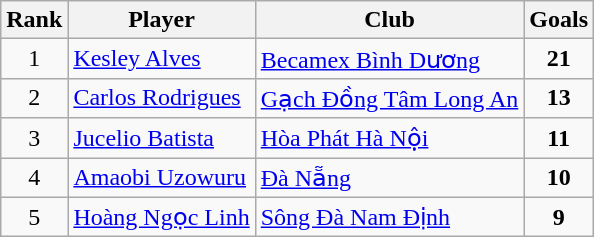<table class=wikitable>
<tr>
<th>Rank</th>
<th>Player</th>
<th>Club</th>
<th>Goals</th>
</tr>
<tr>
<td align=center>1</td>
<td> <a href='#'>Kesley Alves</a></td>
<td><a href='#'>Becamex Bình Dương</a></td>
<td align=center><strong>21</strong></td>
</tr>
<tr>
<td align=center>2</td>
<td> <a href='#'>Carlos Rodrigues</a></td>
<td><a href='#'>Gạch Đồng Tâm Long An</a></td>
<td align=center><strong>13</strong></td>
</tr>
<tr>
<td align=center>3</td>
<td> <a href='#'>Jucelio Batista</a></td>
<td><a href='#'>Hòa Phát Hà Nội</a></td>
<td align=center><strong>11</strong></td>
</tr>
<tr>
<td align=center>4</td>
<td> <a href='#'>Amaobi Uzowuru</a></td>
<td><a href='#'>Đà Nẵng</a></td>
<td align=center><strong>10</strong></td>
</tr>
<tr>
<td align=center>5</td>
<td> <a href='#'>Hoàng Ngọc Linh</a></td>
<td><a href='#'>Sông Đà Nam Định</a></td>
<td align=center><strong>9</strong></td>
</tr>
</table>
